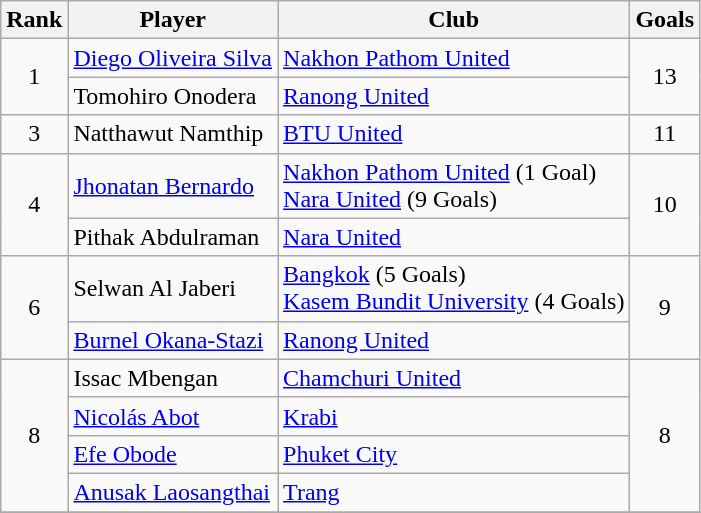<table class="wikitable" style="text-align:center">
<tr>
<th>Rank</th>
<th>Player</th>
<th>Club</th>
<th>Goals</th>
</tr>
<tr>
<td rowspan="2">1</td>
<td align="left"> <a href='#'>Diego Oliveira Silva</a></td>
<td align="left"><a href='#'>Nakhon Pathom United</a></td>
<td rowspan="2">13</td>
</tr>
<tr>
<td align="left"> Tomohiro Onodera</td>
<td align="left"><a href='#'>Ranong United</a></td>
</tr>
<tr>
<td>3</td>
<td align="left"> Natthawut Namthip</td>
<td align="left"><a href='#'>BTU United</a></td>
<td>11</td>
</tr>
<tr>
<td rowspan="2">4</td>
<td align="left"> <a href='#'>Jhonatan Bernardo</a></td>
<td align="left"><a href='#'>Nakhon Pathom United</a> (1 Goal)<br><a href='#'>Nara United</a> (9 Goals)</td>
<td rowspan="2">10</td>
</tr>
<tr>
<td align="left"> Pithak Abdulraman</td>
<td align="left"><a href='#'>Nara United</a></td>
</tr>
<tr>
<td rowspan="2">6</td>
<td align="left"> Selwan Al Jaberi</td>
<td align="left"><a href='#'>Bangkok</a> (5 Goals) <br> <a href='#'>Kasem Bundit University</a> (4 Goals)</td>
<td rowspan="2">9</td>
</tr>
<tr>
<td align="left"> <a href='#'>Burnel Okana-Stazi</a></td>
<td align="left"><a href='#'>Ranong United</a></td>
</tr>
<tr>
<td rowspan="4">8</td>
<td align="left"> Issac Mbengan</td>
<td align="left"><a href='#'>Chamchuri United</a></td>
<td rowspan="4">8</td>
</tr>
<tr>
<td align="left"> <a href='#'>Nicolás Abot</a></td>
<td align="left"><a href='#'>Krabi</a></td>
</tr>
<tr>
<td align="left"> <a href='#'>Efe Obode</a></td>
<td align="left"><a href='#'>Phuket City</a></td>
</tr>
<tr>
<td align="left"> <a href='#'>Anusak Laosangthai</a></td>
<td align="left"><a href='#'>Trang</a></td>
</tr>
<tr>
</tr>
</table>
